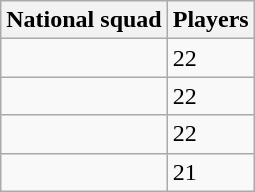<table class="wikitable sortable">
<tr>
<th>National squad</th>
<th>Players</th>
</tr>
<tr>
<td></td>
<td>22</td>
</tr>
<tr>
<td></td>
<td>22</td>
</tr>
<tr>
<td></td>
<td>22</td>
</tr>
<tr>
<td></td>
<td>21</td>
</tr>
</table>
